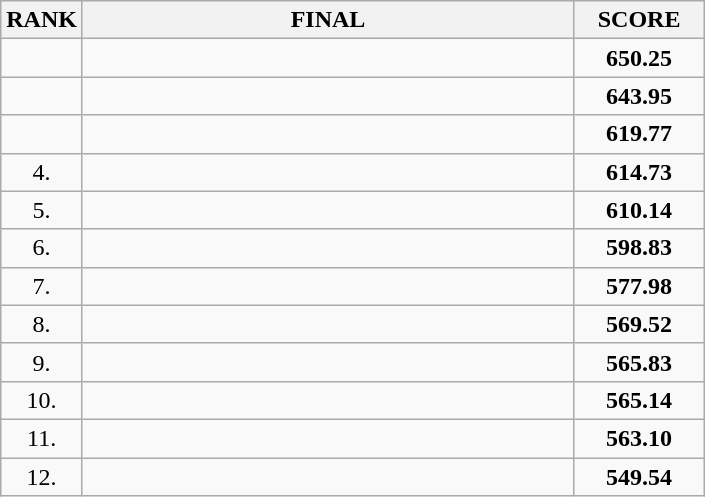<table class="wikitable">
<tr>
<th>RANK</th>
<th style="width: 20em">FINAL</th>
<th style="width: 5em">SCORE</th>
</tr>
<tr>
<td align="center"></td>
<td></td>
<td align="center"><strong>650.25</strong></td>
</tr>
<tr>
<td align="center"></td>
<td></td>
<td align="center"><strong>643.95</strong></td>
</tr>
<tr>
<td align="center"></td>
<td></td>
<td align="center"><strong>619.77</strong></td>
</tr>
<tr>
<td align="center">4.</td>
<td></td>
<td align="center"><strong>614.73</strong></td>
</tr>
<tr>
<td align="center">5.</td>
<td></td>
<td align="center"><strong>610.14</strong></td>
</tr>
<tr>
<td align="center">6.</td>
<td></td>
<td align="center"><strong>598.83</strong></td>
</tr>
<tr>
<td align="center">7.</td>
<td></td>
<td align="center"><strong>577.98</strong></td>
</tr>
<tr>
<td align="center">8.</td>
<td></td>
<td align="center"><strong>569.52</strong></td>
</tr>
<tr>
<td align="center">9.</td>
<td></td>
<td align="center"><strong>565.83</strong></td>
</tr>
<tr>
<td align="center">10.</td>
<td></td>
<td align="center"><strong>565.14</strong></td>
</tr>
<tr>
<td align="center">11.</td>
<td></td>
<td align="center"><strong>563.10</strong></td>
</tr>
<tr>
<td align="center">12.</td>
<td></td>
<td align="center"><strong>549.54</strong></td>
</tr>
</table>
